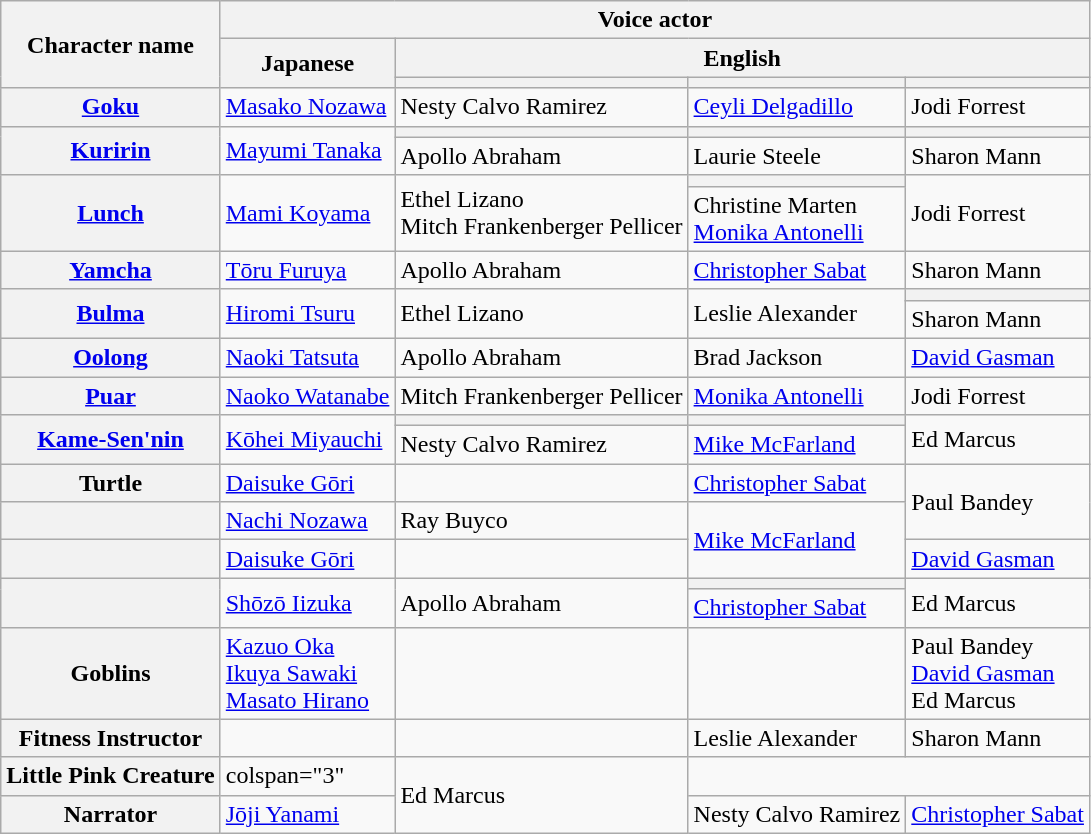<table class="wikitable plainrowheaders">
<tr>
<th rowspan="3">Character name</th>
<th colspan="4">Voice actor</th>
</tr>
<tr>
<th rowspan="2">Japanese</th>
<th colspan="3">English</th>
</tr>
<tr>
<th></th>
<th></th>
<th></th>
</tr>
<tr>
<th scope="row"><a href='#'>Goku</a></th>
<td><a href='#'>Masako Nozawa</a></td>
<td>Nesty Calvo Ramirez</td>
<td><a href='#'>Ceyli Delgadillo</a></td>
<td>Jodi Forrest</td>
</tr>
<tr>
<th scope="row" rowspan="2"><a href='#'>Kuririn</a></th>
<td rowspan="2"><a href='#'>Mayumi Tanaka</a></td>
<th></th>
<th></th>
<th></th>
</tr>
<tr>
<td>Apollo Abraham</td>
<td>Laurie Steele</td>
<td>Sharon Mann</td>
</tr>
<tr>
<th scope="row" rowspan="2"><a href='#'>Lunch</a></th>
<td rowspan="2"><a href='#'>Mami Koyama</a></td>
<td rowspan="2">Ethel Lizano <br>Mitch Frankenberger Pellicer </td>
<th></th>
<td rowspan="2">Jodi Forrest</td>
</tr>
<tr>
<td>Christine Marten <br><a href='#'>Monika Antonelli</a> </td>
</tr>
<tr>
<th scope="row"><a href='#'>Yamcha</a></th>
<td><a href='#'>Tōru Furuya</a></td>
<td>Apollo Abraham</td>
<td><a href='#'>Christopher Sabat</a></td>
<td>Sharon Mann</td>
</tr>
<tr>
<th scope="row" rowspan="2"><a href='#'>Bulma</a></th>
<td rowspan="2"><a href='#'>Hiromi Tsuru</a></td>
<td rowspan="2">Ethel Lizano</td>
<td rowspan="2">Leslie Alexander</td>
<th></th>
</tr>
<tr>
<td>Sharon Mann</td>
</tr>
<tr>
<th scope="row"><a href='#'>Oolong</a></th>
<td><a href='#'>Naoki Tatsuta</a></td>
<td>Apollo Abraham</td>
<td>Brad Jackson</td>
<td><a href='#'>David Gasman</a></td>
</tr>
<tr>
<th scope="row"><a href='#'>Puar</a></th>
<td><a href='#'>Naoko Watanabe</a></td>
<td>Mitch Frankenberger Pellicer</td>
<td><a href='#'>Monika Antonelli</a></td>
<td>Jodi Forrest</td>
</tr>
<tr>
<th scope="row" rowspan="2"><a href='#'>Kame-Sen'nin</a></th>
<td rowspan="2"><a href='#'>Kōhei Miyauchi</a></td>
<th></th>
<th></th>
<td rowspan="2">Ed Marcus</td>
</tr>
<tr>
<td>Nesty Calvo Ramirez</td>
<td><a href='#'>Mike McFarland</a></td>
</tr>
<tr>
<th scope="row">Turtle</th>
<td><a href='#'>Daisuke Gōri</a></td>
<td></td>
<td><a href='#'>Christopher Sabat</a></td>
<td rowspan="2">Paul Bandey</td>
</tr>
<tr>
<th scope="row"></th>
<td><a href='#'>Nachi Nozawa</a></td>
<td>Ray Buyco</td>
<td rowspan="2"><a href='#'>Mike McFarland</a></td>
</tr>
<tr>
<th scope="row"></th>
<td><a href='#'>Daisuke Gōri</a></td>
<td></td>
<td><a href='#'>David Gasman</a></td>
</tr>
<tr>
<th rowspan="2" scope="row"></th>
<td rowspan="2"><a href='#'>Shōzō Iizuka</a></td>
<td rowspan="2">Apollo Abraham</td>
<th></th>
<td rowspan="2">Ed Marcus</td>
</tr>
<tr>
<td><a href='#'>Christopher Sabat</a></td>
</tr>
<tr>
<th scope="row">Goblins</th>
<td><a href='#'>Kazuo Oka</a><br><a href='#'>Ikuya Sawaki</a><br><a href='#'>Masato Hirano</a><br></td>
<td></td>
<td></td>
<td>Paul Bandey<br><a href='#'>David Gasman</a><br>Ed Marcus</td>
</tr>
<tr>
<th scope="row">Fitness Instructor</th>
<td></td>
<td></td>
<td>Leslie Alexander</td>
<td>Sharon Mann</td>
</tr>
<tr>
<th scope="row">Little Pink Creature</th>
<td>colspan="3" </td>
<td rowspan="2">Ed Marcus</td>
</tr>
<tr>
<th scope="row">Narrator</th>
<td><a href='#'>Jōji Yanami</a></td>
<td>Nesty Calvo Ramirez</td>
<td><a href='#'>Christopher Sabat</a></td>
</tr>
</table>
